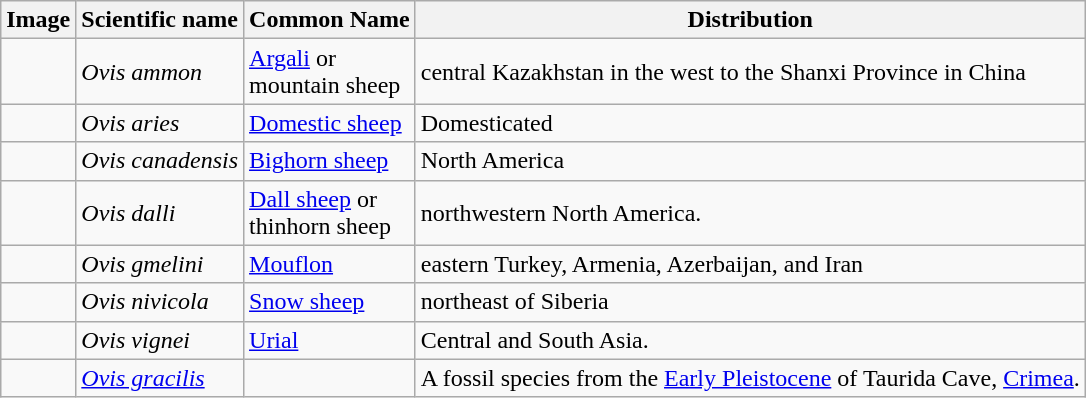<table class="wikitable">
<tr>
<th>Image</th>
<th>Scientific name</th>
<th>Common Name</th>
<th>Distribution</th>
</tr>
<tr>
<td></td>
<td><em>Ovis ammon</em></td>
<td><a href='#'>Argali</a> or<br>mountain sheep</td>
<td>central Kazakhstan in the west to the Shanxi Province in China</td>
</tr>
<tr>
<td></td>
<td><em>Ovis aries</em></td>
<td><a href='#'>Domestic sheep</a></td>
<td>Domesticated</td>
</tr>
<tr>
<td></td>
<td><em>Ovis canadensis</em></td>
<td><a href='#'>Bighorn sheep</a></td>
<td>North America</td>
</tr>
<tr>
<td></td>
<td><em>Ovis dalli</em></td>
<td><a href='#'>Dall sheep</a> or<br>thinhorn sheep</td>
<td>northwestern North America.</td>
</tr>
<tr>
<td></td>
<td><em>Ovis gmelini</em></td>
<td><a href='#'>Mouflon</a></td>
<td>eastern Turkey, Armenia, Azerbaijan, and Iran</td>
</tr>
<tr>
<td></td>
<td><em>Ovis nivicola</em></td>
<td><a href='#'>Snow sheep</a></td>
<td>northeast of Siberia</td>
</tr>
<tr>
<td></td>
<td><em>Ovis vignei</em></td>
<td><a href='#'>Urial</a></td>
<td>Central and South Asia.</td>
</tr>
<tr>
<td></td>
<td><em><a href='#'>Ovis gracilis</a></em></td>
<td></td>
<td>A fossil species from the <a href='#'>Early Pleistocene</a> of Taurida Cave, <a href='#'>Crimea</a>.</td>
</tr>
</table>
